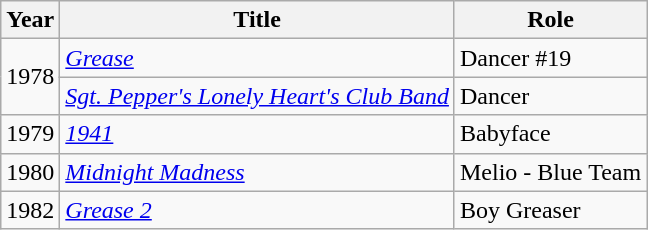<table class="wikitable">
<tr>
<th>Year</th>
<th>Title</th>
<th>Role</th>
</tr>
<tr>
<td rowspan=2>1978</td>
<td><em><a href='#'>Grease</a></em></td>
<td>Dancer #19</td>
</tr>
<tr>
<td><em><a href='#'>Sgt. Pepper's Lonely Heart's Club Band</a></em></td>
<td>Dancer</td>
</tr>
<tr>
<td>1979</td>
<td><em><a href='#'>1941</a></em></td>
<td>Babyface</td>
</tr>
<tr>
<td>1980</td>
<td><em><a href='#'>Midnight Madness</a></em></td>
<td>Melio - Blue Team</td>
</tr>
<tr>
<td>1982</td>
<td><em><a href='#'>Grease 2</a></em></td>
<td>Boy Greaser</td>
</tr>
</table>
